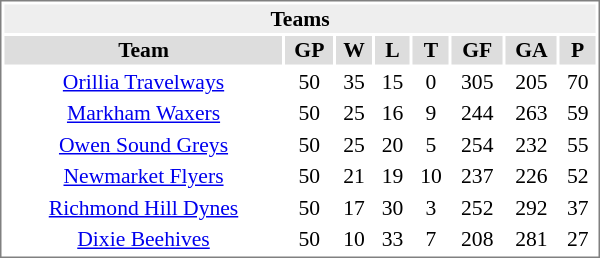<table cellpadding="0">
<tr align="left" style="vertical-align: top">
<td></td>
<td><br><table cellpadding="1" width="400px" style="font-size: 90%; border: 1px solid gray;">
<tr align="center"  bgcolor="#eeeeee">
<td colspan="11"><strong>Teams</strong></td>
</tr>
<tr align="center"  bgcolor="#dddddd">
<td><strong>Team</strong></td>
<td><strong>GP</strong></td>
<td><strong>W</strong></td>
<td><strong>L</strong></td>
<td><strong>T</strong></td>
<td><strong>GF</strong></td>
<td><strong>GA</strong></td>
<td><strong>P</strong></td>
</tr>
<tr align="center">
<td><a href='#'>Orillia Travelways</a></td>
<td>50</td>
<td>35</td>
<td>15</td>
<td>0</td>
<td>305</td>
<td>205</td>
<td>70</td>
</tr>
<tr align="center">
<td><a href='#'>Markham Waxers</a></td>
<td>50</td>
<td>25</td>
<td>16</td>
<td>9</td>
<td>244</td>
<td>263</td>
<td>59</td>
</tr>
<tr align="center">
<td><a href='#'>Owen Sound Greys</a></td>
<td>50</td>
<td>25</td>
<td>20</td>
<td>5</td>
<td>254</td>
<td>232</td>
<td>55</td>
</tr>
<tr align="center">
<td><a href='#'>Newmarket Flyers</a></td>
<td>50</td>
<td>21</td>
<td>19</td>
<td>10</td>
<td>237</td>
<td>226</td>
<td>52</td>
</tr>
<tr align="center">
<td><a href='#'>Richmond Hill Dynes</a></td>
<td>50</td>
<td>17</td>
<td>30</td>
<td>3</td>
<td>252</td>
<td>292</td>
<td>37</td>
</tr>
<tr align="center">
<td><a href='#'>Dixie Beehives</a></td>
<td>50</td>
<td>10</td>
<td>33</td>
<td>7</td>
<td>208</td>
<td>281</td>
<td>27</td>
</tr>
</table>
</td>
</tr>
</table>
